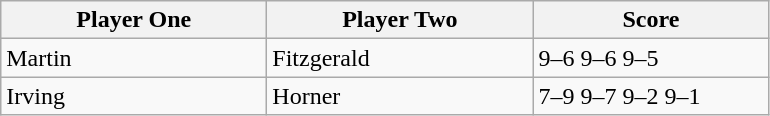<table class="wikitable">
<tr>
<th width=170>Player One</th>
<th width=170>Player Two</th>
<th width=150>Score</th>
</tr>
<tr>
<td> Martin</td>
<td> Fitzgerald</td>
<td>9–6 9–6 9–5</td>
</tr>
<tr>
<td> Irving</td>
<td> Horner</td>
<td>7–9 9–7 9–2 9–1</td>
</tr>
</table>
